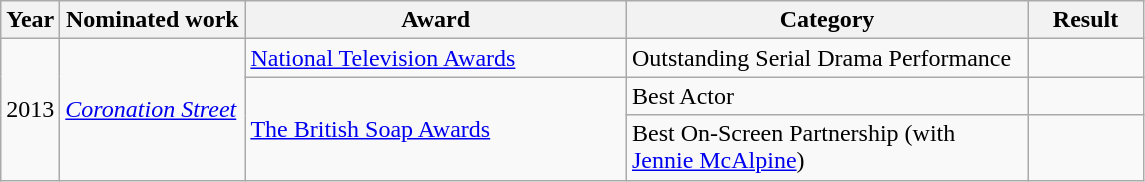<table class="wikitable">
<tr>
<th>Year</th>
<th width="116">Nominated work</th>
<th width="247">Award</th>
<th width="260">Category</th>
<th width="70">Result</th>
</tr>
<tr>
<td rowspan="3">2013</td>
<td rowspan="3"><em><a href='#'>Coronation Street</a></em></td>
<td><a href='#'>National Television Awards</a></td>
<td>Outstanding Serial Drama Performance</td>
<td></td>
</tr>
<tr>
<td rowspan=2><a href='#'>The British Soap Awards</a></td>
<td>Best Actor</td>
<td></td>
</tr>
<tr>
<td>Best On-Screen Partnership (with <a href='#'>Jennie McAlpine</a>)</td>
<td></td>
</tr>
</table>
